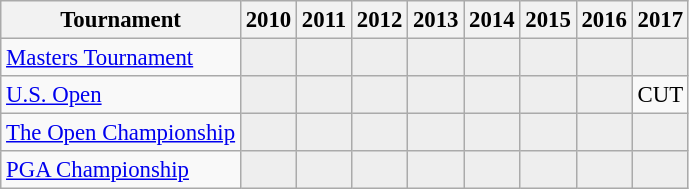<table class="wikitable" style="font-size:95%;text-align:center;">
<tr>
<th>Tournament</th>
<th>2010</th>
<th>2011</th>
<th>2012</th>
<th>2013</th>
<th>2014</th>
<th>2015</th>
<th>2016</th>
<th>2017</th>
</tr>
<tr>
<td align=left><a href='#'>Masters Tournament</a></td>
<td style="background:#eeeeee;"></td>
<td style="background:#eeeeee;"></td>
<td style="background:#eeeeee;"></td>
<td style="background:#eeeeee;"></td>
<td style="background:#eeeeee;"></td>
<td style="background:#eeeeee;"></td>
<td style="background:#eeeeee;"></td>
<td style="background:#eeeeee;"></td>
</tr>
<tr>
<td align=left><a href='#'>U.S. Open</a></td>
<td style="background:#eeeeee;"></td>
<td style="background:#eeeeee;"></td>
<td style="background:#eeeeee;"></td>
<td style="background:#eeeeee;"></td>
<td style="background:#eeeeee;"></td>
<td style="background:#eeeeee;"></td>
<td style="background:#eeeeee;"></td>
<td>CUT</td>
</tr>
<tr>
<td align=left><a href='#'>The Open Championship</a></td>
<td style="background:#eeeeee;"></td>
<td style="background:#eeeeee;"></td>
<td style="background:#eeeeee;"></td>
<td style="background:#eeeeee;"></td>
<td style="background:#eeeeee;"></td>
<td style="background:#eeeeee;"></td>
<td style="background:#eeeeee;"></td>
<td style="background:#eeeeee;"></td>
</tr>
<tr>
<td align=left><a href='#'>PGA Championship</a></td>
<td style="background:#eeeeee;"></td>
<td style="background:#eeeeee;"></td>
<td style="background:#eeeeee;"></td>
<td style="background:#eeeeee;"></td>
<td style="background:#eeeeee;"></td>
<td style="background:#eeeeee;"></td>
<td style="background:#eeeeee;"></td>
<td style="background:#eeeeee;"></td>
</tr>
</table>
